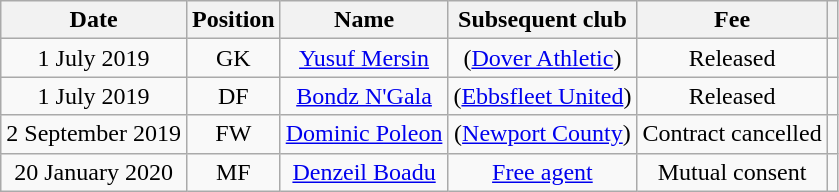<table class="wikitable" style="text-align:center">
<tr>
<th>Date</th>
<th>Position</th>
<th>Name</th>
<th>Subsequent club</th>
<th>Fee</th>
<th></th>
</tr>
<tr>
<td>1 July 2019</td>
<td>GK</td>
<td><a href='#'>Yusuf Mersin</a></td>
<td>(<a href='#'>Dover Athletic</a>)</td>
<td>Released</td>
<td></td>
</tr>
<tr>
<td>1 July 2019</td>
<td>DF</td>
<td><a href='#'>Bondz N'Gala</a></td>
<td>(<a href='#'>Ebbsfleet United</a>)</td>
<td>Released</td>
<td></td>
</tr>
<tr>
<td>2 September 2019</td>
<td>FW</td>
<td><a href='#'>Dominic Poleon</a></td>
<td>(<a href='#'>Newport County</a>)</td>
<td>Contract cancelled</td>
<td></td>
</tr>
<tr>
<td>20 January 2020</td>
<td>MF</td>
<td><a href='#'>Denzeil Boadu</a></td>
<td><a href='#'>Free agent</a></td>
<td>Mutual consent</td>
<td></td>
</tr>
</table>
